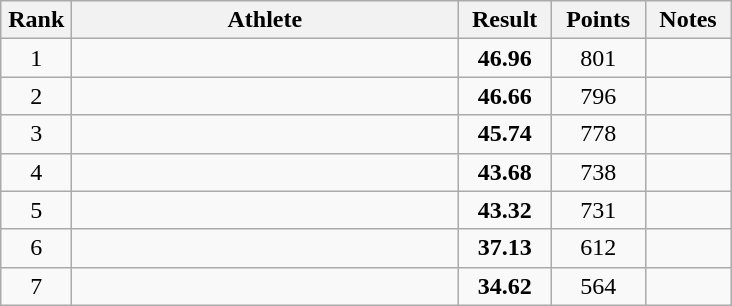<table class="wikitable" style="text-align:center">
<tr>
<th width=40>Rank</th>
<th width=250>Athlete</th>
<th width=55>Result</th>
<th width=55>Points</th>
<th width=50>Notes</th>
</tr>
<tr>
<td>1</td>
<td align=left></td>
<td><strong>46.96</strong></td>
<td>801</td>
<td></td>
</tr>
<tr>
<td>2</td>
<td align=left></td>
<td><strong>46.66</strong></td>
<td>796</td>
<td></td>
</tr>
<tr>
<td>3</td>
<td align=left></td>
<td><strong>45.74</strong></td>
<td>778</td>
<td></td>
</tr>
<tr>
<td>4</td>
<td align=left></td>
<td><strong>43.68</strong></td>
<td>738</td>
<td></td>
</tr>
<tr>
<td>5</td>
<td align=left></td>
<td><strong>43.32</strong></td>
<td>731</td>
<td></td>
</tr>
<tr>
<td>6</td>
<td align=left></td>
<td><strong>37.13</strong></td>
<td>612</td>
<td></td>
</tr>
<tr>
<td>7</td>
<td align=left></td>
<td><strong>34.62</strong></td>
<td>564</td>
<td></td>
</tr>
</table>
